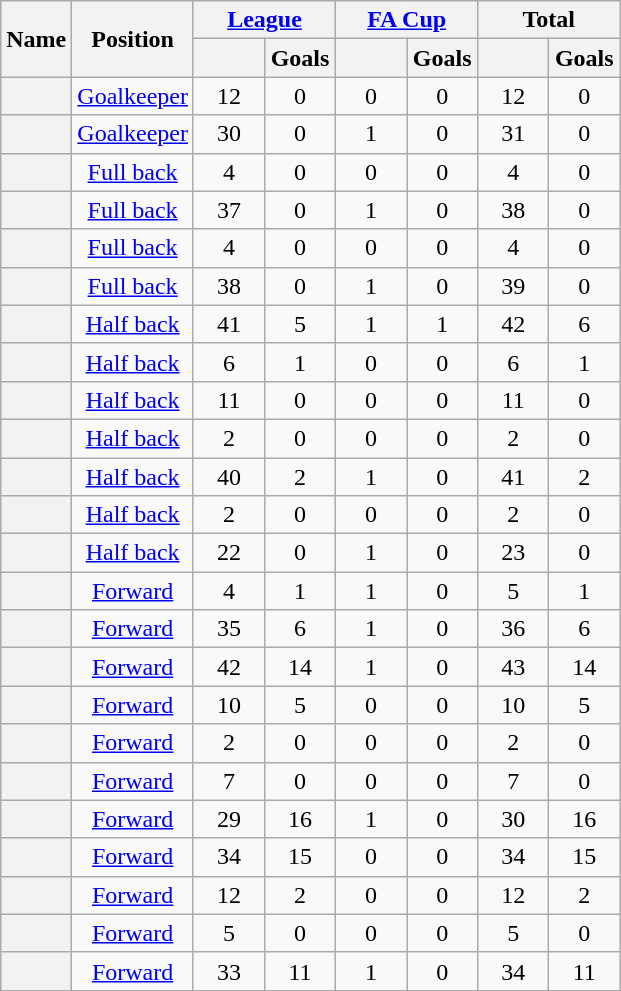<table class="wikitable sortable plainrowheaders" style=text-align:center>
<tr class="unsortable">
<th scope=col rowspan=2>Name</th>
<th scope=col rowspan=2>Position</th>
<th scope=col colspan=2><a href='#'>League</a></th>
<th scope=col colspan=2><a href='#'>FA Cup</a></th>
<th scope=col colspan=2>Total</th>
</tr>
<tr>
<th width=40 scope=col></th>
<th width=40 scope=col>Goals</th>
<th width=40 scope=col></th>
<th width=40 scope=col>Goals</th>
<th width=40 scope=col></th>
<th width=40 scope=col>Goals</th>
</tr>
<tr>
<th scope="row"></th>
<td data-sort-value="1"><a href='#'>Goalkeeper</a></td>
<td>12</td>
<td>0</td>
<td>0</td>
<td>0</td>
<td>12</td>
<td>0</td>
</tr>
<tr>
<th scope="row"></th>
<td data-sort-value="1"><a href='#'>Goalkeeper</a></td>
<td>30</td>
<td>0</td>
<td>1</td>
<td>0</td>
<td>31</td>
<td>0</td>
</tr>
<tr>
<th scope="row"></th>
<td data-sort-value="2"><a href='#'>Full back</a></td>
<td>4</td>
<td>0</td>
<td>0</td>
<td>0</td>
<td>4</td>
<td>0</td>
</tr>
<tr>
<th scope="row"></th>
<td data-sort-value="2"><a href='#'>Full back</a></td>
<td>37</td>
<td>0</td>
<td>1</td>
<td>0</td>
<td>38</td>
<td>0</td>
</tr>
<tr>
<th scope="row"> </th>
<td data-sort-value="2"><a href='#'>Full back</a></td>
<td>4</td>
<td>0</td>
<td>0</td>
<td>0</td>
<td>4</td>
<td>0</td>
</tr>
<tr>
<th scope="row"></th>
<td data-sort-value="2"><a href='#'>Full back</a></td>
<td>38</td>
<td>0</td>
<td>1</td>
<td>0</td>
<td>39</td>
<td>0</td>
</tr>
<tr>
<th scope="row"></th>
<td data-sort-value="3"><a href='#'>Half back</a></td>
<td>41</td>
<td>5</td>
<td>1</td>
<td>1</td>
<td>42</td>
<td>6</td>
</tr>
<tr>
<th scope="row"></th>
<td data-sort-value="3"><a href='#'>Half back</a></td>
<td>6</td>
<td>1</td>
<td>0</td>
<td>0</td>
<td>6</td>
<td>1</td>
</tr>
<tr>
<th scope="row"></th>
<td data-sort-value="3"><a href='#'>Half back</a></td>
<td>11</td>
<td>0</td>
<td>0</td>
<td>0</td>
<td>11</td>
<td>0</td>
</tr>
<tr>
<th scope="row"></th>
<td data-sort-value="3"><a href='#'>Half back</a></td>
<td>2</td>
<td>0</td>
<td>0</td>
<td>0</td>
<td>2</td>
<td>0</td>
</tr>
<tr>
<th scope="row"></th>
<td data-sort-value="3"><a href='#'>Half back</a></td>
<td>40</td>
<td>2</td>
<td>1</td>
<td>0</td>
<td>41</td>
<td>2</td>
</tr>
<tr>
<th scope="row"> </th>
<td data-sort-value="3"><a href='#'>Half back</a></td>
<td>2</td>
<td>0</td>
<td>0</td>
<td>0</td>
<td>2</td>
<td>0</td>
</tr>
<tr>
<th scope="row"></th>
<td data-sort-value="3"><a href='#'>Half back</a></td>
<td>22</td>
<td>0</td>
<td>1</td>
<td>0</td>
<td>23</td>
<td>0</td>
</tr>
<tr>
<th scope="row"></th>
<td data-sort-value="4"><a href='#'>Forward</a></td>
<td>4</td>
<td>1</td>
<td>1</td>
<td>0</td>
<td>5</td>
<td>1</td>
</tr>
<tr>
<th scope="row"></th>
<td data-sort-value="4"><a href='#'>Forward</a></td>
<td>35</td>
<td>6</td>
<td>1</td>
<td>0</td>
<td>36</td>
<td>6</td>
</tr>
<tr>
<th scope="row"></th>
<td data-sort-value="4"><a href='#'>Forward</a></td>
<td>42</td>
<td>14</td>
<td>1</td>
<td>0</td>
<td>43</td>
<td>14</td>
</tr>
<tr>
<th scope="row"></th>
<td data-sort-value="4"><a href='#'>Forward</a></td>
<td>10</td>
<td>5</td>
<td>0</td>
<td>0</td>
<td>10</td>
<td>5</td>
</tr>
<tr>
<th scope="row"></th>
<td data-sort-value="4"><a href='#'>Forward</a></td>
<td>2</td>
<td>0</td>
<td>0</td>
<td>0</td>
<td>2</td>
<td>0</td>
</tr>
<tr>
<th scope="row"></th>
<td data-sort-value="4"><a href='#'>Forward</a></td>
<td>7</td>
<td>0</td>
<td>0</td>
<td>0</td>
<td>7</td>
<td>0</td>
</tr>
<tr>
<th scope="row"></th>
<td data-sort-value="4"><a href='#'>Forward</a></td>
<td>29</td>
<td>16</td>
<td>1</td>
<td>0</td>
<td>30</td>
<td>16</td>
</tr>
<tr>
<th scope="row"></th>
<td data-sort-value="4"><a href='#'>Forward</a></td>
<td>34</td>
<td>15</td>
<td>0</td>
<td>0</td>
<td>34</td>
<td>15</td>
</tr>
<tr>
<th scope="row"></th>
<td data-sort-value="4"><a href='#'>Forward</a></td>
<td>12</td>
<td>2</td>
<td>0</td>
<td>0</td>
<td>12</td>
<td>2</td>
</tr>
<tr>
<th scope="row"> </th>
<td data-sort-value="4"><a href='#'>Forward</a></td>
<td>5</td>
<td>0</td>
<td>0</td>
<td>0</td>
<td>5</td>
<td>0</td>
</tr>
<tr>
<th scope="row"></th>
<td data-sort-value="4"><a href='#'>Forward</a></td>
<td>33</td>
<td>11</td>
<td>1</td>
<td>0</td>
<td>34</td>
<td>11</td>
</tr>
</table>
